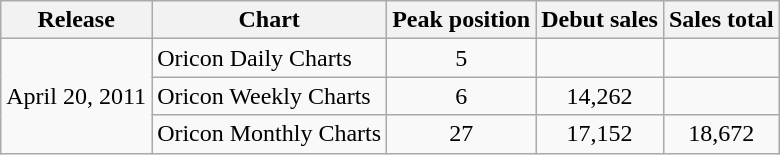<table class="wikitable">
<tr>
<th>Release</th>
<th>Chart</th>
<th>Peak position</th>
<th>Debut sales</th>
<th>Sales total</th>
</tr>
<tr>
<td rowspan="3">April 20, 2011</td>
<td>Oricon Daily Charts</td>
<td align="center">5</td>
<td></td>
<td></td>
</tr>
<tr>
<td>Oricon Weekly Charts</td>
<td align="center">6</td>
<td align="center">14,262</td>
<td></td>
</tr>
<tr>
<td>Oricon Monthly Charts</td>
<td align="center">27</td>
<td align="center">17,152</td>
<td align="center">18,672</td>
</tr>
</table>
